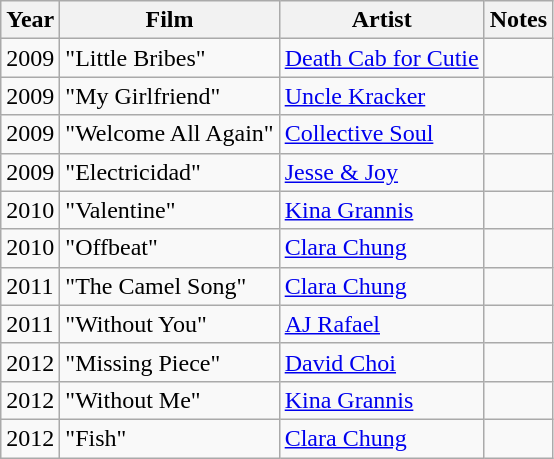<table class="wikitable">
<tr>
<th>Year</th>
<th>Film</th>
<th>Artist</th>
<th>Notes</th>
</tr>
<tr>
<td>2009</td>
<td>"Little Bribes"</td>
<td><a href='#'>Death Cab for Cutie</a></td>
<td></td>
</tr>
<tr>
<td>2009</td>
<td>"My Girlfriend"</td>
<td><a href='#'>Uncle Kracker</a></td>
<td></td>
</tr>
<tr>
<td>2009</td>
<td>"Welcome All Again"</td>
<td><a href='#'>Collective Soul</a></td>
<td></td>
</tr>
<tr>
<td>2009</td>
<td>"Electricidad"</td>
<td><a href='#'>Jesse & Joy</a></td>
<td></td>
</tr>
<tr>
<td>2010</td>
<td>"Valentine"</td>
<td><a href='#'>Kina Grannis</a></td>
<td></td>
</tr>
<tr>
<td>2010</td>
<td>"Offbeat"</td>
<td><a href='#'>Clara Chung</a></td>
<td></td>
</tr>
<tr>
<td>2011</td>
<td>"The Camel Song"</td>
<td><a href='#'>Clara Chung</a></td>
<td></td>
</tr>
<tr>
<td>2011</td>
<td>"Without You"</td>
<td><a href='#'>AJ Rafael</a></td>
<td></td>
</tr>
<tr>
<td>2012</td>
<td>"Missing Piece"</td>
<td><a href='#'>David Choi</a></td>
<td></td>
</tr>
<tr>
<td>2012</td>
<td>"Without Me"</td>
<td><a href='#'>Kina Grannis</a></td>
<td></td>
</tr>
<tr>
<td>2012</td>
<td>"Fish"</td>
<td><a href='#'>Clara Chung</a></td>
<td></td>
</tr>
</table>
